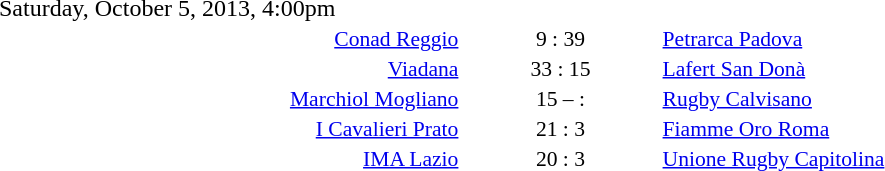<table style="width:70%;" cellspacing="1">
<tr>
<th width=35%></th>
<th width=15%></th>
<th></th>
</tr>
<tr>
<td>Saturday, October 5, 2013, 4:00pm</td>
</tr>
<tr style=font-size:90%>
<td align=right><a href='#'>Conad Reggio</a></td>
<td align=center>9 : 39</td>
<td><a href='#'>Petrarca Padova</a></td>
</tr>
<tr style=font-size:90%>
<td align=right><a href='#'>Viadana</a></td>
<td align=center>33 : 15</td>
<td><a href='#'>Lafert San Donà</a></td>
</tr>
<tr style=font-size:90%>
<td align=right><a href='#'>Marchiol Mogliano</a></td>
<td align=center>15 – :</td>
<td><a href='#'>Rugby Calvisano</a></td>
</tr>
<tr style=font-size:90%>
<td align=right><a href='#'>I Cavalieri Prato</a></td>
<td align=center>21 : 3</td>
<td><a href='#'>Fiamme Oro Roma</a></td>
</tr>
<tr style=font-size:90%>
<td align=right><a href='#'>IMA Lazio</a></td>
<td align=center>20 : 3</td>
<td><a href='#'>Unione Rugby Capitolina</a></td>
</tr>
</table>
